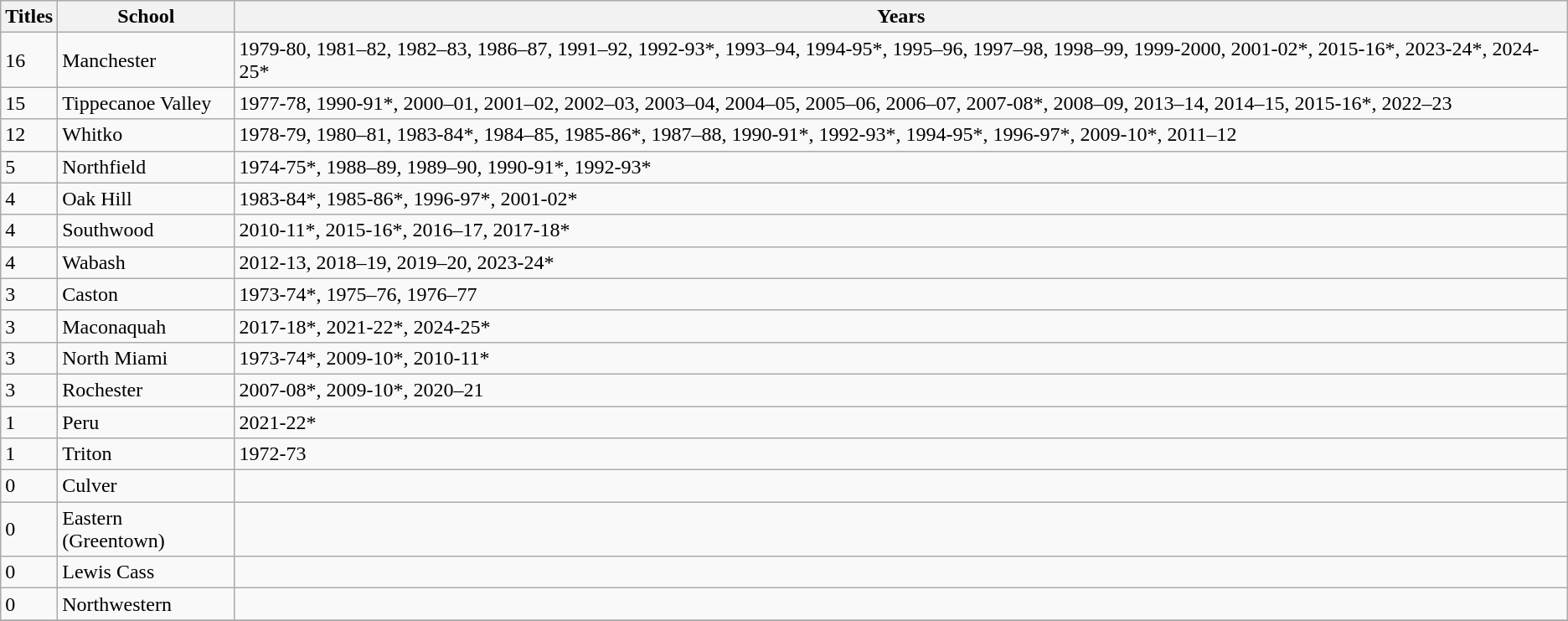<table class="wikitable">
<tr>
<th>Titles</th>
<th>School</th>
<th>Years</th>
</tr>
<tr>
<td>16</td>
<td>Manchester</td>
<td>1979-80, 1981–82, 1982–83, 1986–87, 1991–92, 1992-93*, 1993–94, 1994-95*, 1995–96, 1997–98, 1998–99, 1999-2000, 2001-02*, 2015-16*, 2023-24*, 2024-25*</td>
</tr>
<tr>
<td>15</td>
<td>Tippecanoe Valley</td>
<td>1977-78, 1990-91*, 2000–01, 2001–02, 2002–03, 2003–04, 2004–05, 2005–06, 2006–07, 2007-08*, 2008–09, 2013–14, 2014–15, 2015-16*, 2022–23</td>
</tr>
<tr>
<td>12</td>
<td>Whitko</td>
<td>1978-79, 1980–81, 1983-84*, 1984–85, 1985-86*, 1987–88, 1990-91*, 1992-93*, 1994-95*, 1996-97*, 2009-10*, 2011–12</td>
</tr>
<tr>
<td>5</td>
<td>Northfield</td>
<td>1974-75*, 1988–89, 1989–90, 1990-91*, 1992-93*</td>
</tr>
<tr>
<td>4</td>
<td>Oak Hill</td>
<td>1983-84*, 1985-86*, 1996-97*, 2001-02*</td>
</tr>
<tr>
<td>4</td>
<td>Southwood</td>
<td>2010-11*, 2015-16*, 2016–17, 2017-18*</td>
</tr>
<tr>
<td>4</td>
<td>Wabash</td>
<td>2012-13, 2018–19, 2019–20, 2023-24*</td>
</tr>
<tr>
<td>3</td>
<td>Caston</td>
<td>1973-74*, 1975–76, 1976–77</td>
</tr>
<tr>
<td>3</td>
<td>Maconaquah</td>
<td>2017-18*, 2021-22*, 2024-25*</td>
</tr>
<tr>
<td>3</td>
<td>North Miami</td>
<td>1973-74*, 2009-10*, 2010-11*</td>
</tr>
<tr>
<td>3</td>
<td>Rochester</td>
<td>2007-08*, 2009-10*, 2020–21</td>
</tr>
<tr>
<td>1</td>
<td>Peru</td>
<td>2021-22*</td>
</tr>
<tr>
<td>1</td>
<td>Triton</td>
<td>1972-73</td>
</tr>
<tr>
<td>0</td>
<td>Culver</td>
<td></td>
</tr>
<tr>
<td>0</td>
<td>Eastern (Greentown)</td>
</tr>
<tr>
<td>0</td>
<td>Lewis Cass</td>
<td></td>
</tr>
<tr>
<td>0</td>
<td>Northwestern</td>
<td></td>
</tr>
<tr>
</tr>
</table>
